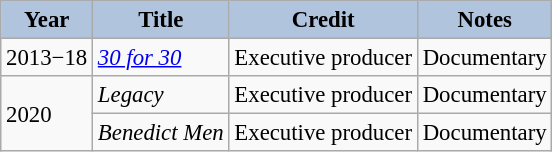<table class="wikitable" style="font-size:95%;">
<tr align="center">
<th style="background:#B0C4DE;">Year</th>
<th style="background:#B0C4DE;">Title</th>
<th style="background:#B0C4DE;">Credit</th>
<th style="background:#B0C4DE;">Notes</th>
</tr>
<tr>
<td>2013−18</td>
<td><em><a href='#'>30 for 30</a></em></td>
<td>Executive producer</td>
<td>Documentary</td>
</tr>
<tr>
<td rowspan=2>2020</td>
<td><em>Legacy</em></td>
<td>Executive producer</td>
<td>Documentary</td>
</tr>
<tr>
<td><em>Benedict Men</em></td>
<td>Executive producer</td>
<td>Documentary</td>
</tr>
</table>
